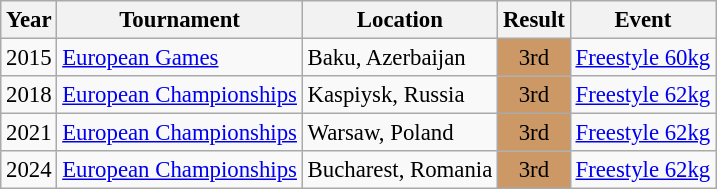<table class="wikitable" style="font-size:95%;">
<tr>
<th>Year</th>
<th>Tournament</th>
<th>Location</th>
<th>Result</th>
<th>Event</th>
</tr>
<tr>
<td>2015</td>
<td><a href='#'>European Games</a></td>
<td>Baku, Azerbaijan</td>
<td align="center" bgcolor="cc9966">3rd</td>
<td><a href='#'>Freestyle 60kg</a></td>
</tr>
<tr>
<td>2018</td>
<td><a href='#'>European Championships</a></td>
<td>Kaspiysk, Russia</td>
<td align="center" bgcolor="cc9966">3rd</td>
<td><a href='#'>Freestyle 62kg</a></td>
</tr>
<tr>
<td>2021</td>
<td><a href='#'>European Championships</a></td>
<td>Warsaw, Poland</td>
<td align="center" bgcolor="cc9966">3rd</td>
<td><a href='#'>Freestyle 62kg</a></td>
</tr>
<tr>
<td>2024</td>
<td><a href='#'>European Championships</a></td>
<td>Bucharest, Romania</td>
<td align="center" bgcolor="cc9966">3rd</td>
<td><a href='#'>Freestyle 62kg</a></td>
</tr>
</table>
